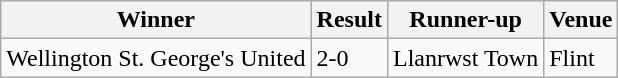<table class="wikitable">
<tr>
<th>Winner</th>
<th>Result</th>
<th>Runner-up</th>
<th>Venue</th>
</tr>
<tr>
<td> Wellington St. George's United</td>
<td>2-0</td>
<td>Llanrwst Town</td>
<td>Flint</td>
</tr>
</table>
